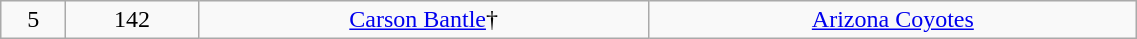<table class="wikitable" width="60%">
<tr align="center" bgcolor="">
<td>5</td>
<td>142</td>
<td><a href='#'>Carson Bantle</a>†</td>
<td><a href='#'>Arizona Coyotes</a></td>
</tr>
</table>
